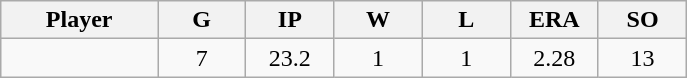<table class="wikitable sortable">
<tr>
<th bgcolor="#DDDDFF" width="16%">Player</th>
<th bgcolor="#DDDDFF" width="9%">G</th>
<th bgcolor="#DDDDFF" width="9%">IP</th>
<th bgcolor="#DDDDFF" width="9%">W</th>
<th bgcolor="#DDDDFF" width="9%">L</th>
<th bgcolor="#DDDDFF" width="9%">ERA</th>
<th bgcolor="#DDDDFF" width="9%">SO</th>
</tr>
<tr align="center">
<td></td>
<td>7</td>
<td>23.2</td>
<td>1</td>
<td>1</td>
<td>2.28</td>
<td>13</td>
</tr>
</table>
